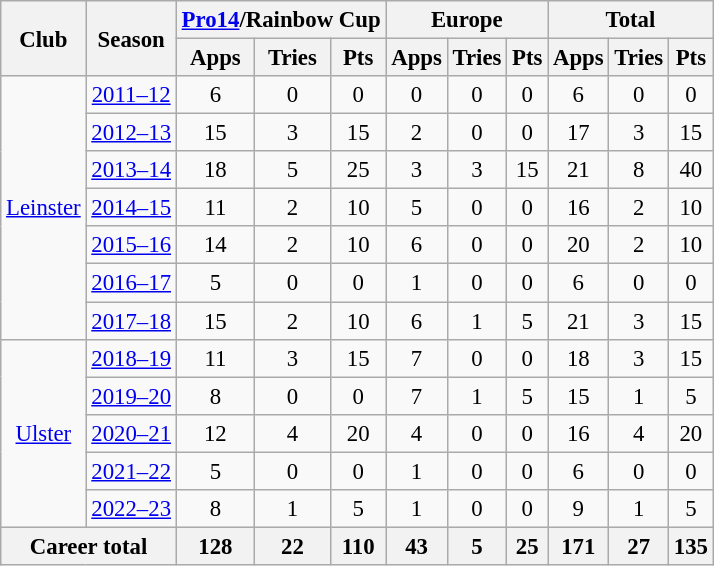<table class="wikitable" style="font-size:95%; text-align:center">
<tr>
<th rowspan="2">Club</th>
<th rowspan="2">Season</th>
<th colspan="3"><a href='#'>Pro14</a>/Rainbow Cup</th>
<th colspan="3">Europe</th>
<th colspan="3">Total</th>
</tr>
<tr>
<th>Apps</th>
<th>Tries</th>
<th>Pts</th>
<th>Apps</th>
<th>Tries</th>
<th>Pts</th>
<th>Apps</th>
<th>Tries</th>
<th>Pts</th>
</tr>
<tr>
<td rowspan="7"><a href='#'>Leinster</a></td>
<td><a href='#'>2011–12</a></td>
<td>6</td>
<td>0</td>
<td>0</td>
<td>0</td>
<td>0</td>
<td>0</td>
<td>6</td>
<td>0</td>
<td>0</td>
</tr>
<tr>
<td><a href='#'>2012–13</a></td>
<td>15</td>
<td>3</td>
<td>15</td>
<td>2</td>
<td>0</td>
<td>0</td>
<td>17</td>
<td>3</td>
<td>15</td>
</tr>
<tr>
<td><a href='#'>2013–14</a></td>
<td>18</td>
<td>5</td>
<td>25</td>
<td>3</td>
<td>3</td>
<td>15</td>
<td>21</td>
<td>8</td>
<td>40</td>
</tr>
<tr>
<td><a href='#'>2014–15</a></td>
<td>11</td>
<td>2</td>
<td>10</td>
<td>5</td>
<td>0</td>
<td>0</td>
<td>16</td>
<td>2</td>
<td>10</td>
</tr>
<tr>
<td><a href='#'>2015–16</a></td>
<td>14</td>
<td>2</td>
<td>10</td>
<td>6</td>
<td>0</td>
<td>0</td>
<td>20</td>
<td>2</td>
<td>10</td>
</tr>
<tr>
<td><a href='#'>2016–17</a></td>
<td>5</td>
<td>0</td>
<td>0</td>
<td>1</td>
<td>0</td>
<td>0</td>
<td>6</td>
<td>0</td>
<td>0</td>
</tr>
<tr>
<td><a href='#'>2017–18</a></td>
<td>15</td>
<td>2</td>
<td>10</td>
<td>6</td>
<td>1</td>
<td>5</td>
<td>21</td>
<td>3</td>
<td>15</td>
</tr>
<tr>
<td rowspan="5"><a href='#'>Ulster</a></td>
<td><a href='#'>2018–19</a></td>
<td>11</td>
<td>3</td>
<td>15</td>
<td>7</td>
<td>0</td>
<td>0</td>
<td>18</td>
<td>3</td>
<td>15</td>
</tr>
<tr>
<td><a href='#'>2019–20</a></td>
<td>8</td>
<td>0</td>
<td>0</td>
<td>7</td>
<td>1</td>
<td>5</td>
<td>15</td>
<td>1</td>
<td>5</td>
</tr>
<tr>
<td><a href='#'>2020–21</a></td>
<td>12</td>
<td>4</td>
<td>20</td>
<td>4</td>
<td>0</td>
<td>0</td>
<td>16</td>
<td>4</td>
<td>20</td>
</tr>
<tr>
<td><a href='#'>2021–22</a></td>
<td>5</td>
<td>0</td>
<td>0</td>
<td>1</td>
<td>0</td>
<td>0</td>
<td>6</td>
<td>0</td>
<td>0</td>
</tr>
<tr>
<td><a href='#'>2022–23</a></td>
<td>8</td>
<td>1</td>
<td>5</td>
<td>1</td>
<td>0</td>
<td>0</td>
<td>9</td>
<td>1</td>
<td>5</td>
</tr>
<tr>
<th colspan="2">Career total</th>
<th>128</th>
<th>22</th>
<th>110</th>
<th>43</th>
<th>5</th>
<th>25</th>
<th>171</th>
<th>27</th>
<th>135</th>
</tr>
</table>
